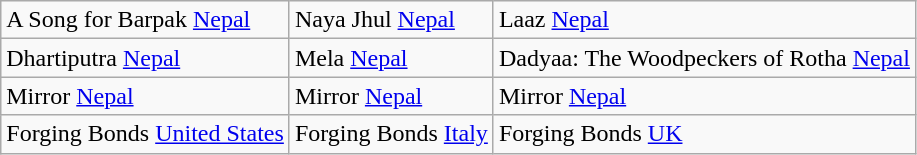<table class="wikitable">
<tr>
<td>A Song for Barpak <a href='#'>Nepal</a></td>
<td>Naya Jhul <a href='#'>Nepal</a></td>
<td>Laaz <a href='#'>Nepal</a></td>
</tr>
<tr>
<td>Dhartiputra <a href='#'>Nepal</a></td>
<td>Mela <a href='#'>Nepal</a></td>
<td>Dadyaa: The Woodpeckers of Rotha <a href='#'>Nepal</a></td>
</tr>
<tr>
<td>Mirror <a href='#'>Nepal</a></td>
<td>Mirror <a href='#'>Nepal</a></td>
<td>Mirror <a href='#'>Nepal</a></td>
</tr>
<tr>
<td>Forging Bonds <a href='#'>United States</a></td>
<td>Forging Bonds <a href='#'>Italy</a></td>
<td>Forging Bonds <a href='#'>UK</a></td>
</tr>
</table>
